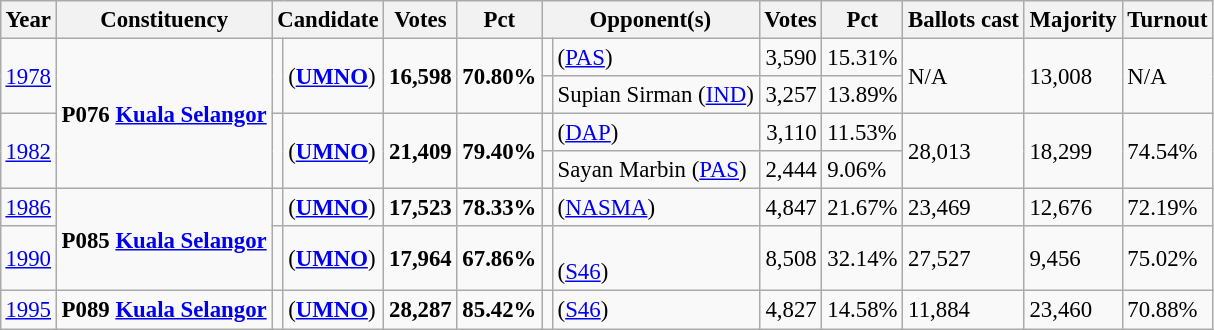<table class="wikitable" style="margin:0.5em ; font-size:95%">
<tr>
<th>Year</th>
<th>Constituency</th>
<th colspan=2>Candidate</th>
<th>Votes</th>
<th>Pct</th>
<th colspan=2>Opponent(s)</th>
<th>Votes</th>
<th>Pct</th>
<th>Ballots cast</th>
<th>Majority</th>
<th>Turnout</th>
</tr>
<tr>
<td rowspan=2><a href='#'>1978</a></td>
<td rowspan=4><strong>P076 <a href='#'>Kuala Selangor</a></strong></td>
<td rowspan=2 ></td>
<td rowspan=2> (<a href='#'><strong>UMNO</strong></a>)</td>
<td rowspan=2 align="right"><strong>16,598</strong></td>
<td rowspan=2><strong>70.80%</strong></td>
<td></td>
<td> (<a href='#'>PAS</a>)</td>
<td align="right">3,590</td>
<td>15.31%</td>
<td rowspan=2>N/A</td>
<td rowspan=2>13,008</td>
<td rowspan=2>N/A</td>
</tr>
<tr>
<td></td>
<td>Supian Sirman (<a href='#'>IND</a>)</td>
<td align="right">3,257</td>
<td>13.89%</td>
</tr>
<tr>
<td rowspan=2><a href='#'>1982</a></td>
<td rowspan=2 ></td>
<td rowspan=2> (<a href='#'><strong>UMNO</strong></a>)</td>
<td rowspan=2 align="right"><strong>21,409</strong></td>
<td rowspan=2><strong>79.40%</strong></td>
<td></td>
<td> (<a href='#'>DAP</a>)</td>
<td align="right">3,110</td>
<td>11.53%</td>
<td rowspan=2>28,013</td>
<td rowspan=2>18,299</td>
<td rowspan=2>74.54%</td>
</tr>
<tr>
<td></td>
<td>Sayan Marbin (<a href='#'>PAS</a>)</td>
<td align="right">2,444</td>
<td>9.06%</td>
</tr>
<tr>
<td><a href='#'>1986</a></td>
<td rowspan=2><strong>P085 <a href='#'>Kuala Selangor</a></strong></td>
<td></td>
<td> (<a href='#'><strong>UMNO</strong></a>)</td>
<td align="right"><strong>17,523</strong></td>
<td><strong>78.33%</strong></td>
<td></td>
<td> (<a href='#'>NASMA</a>)</td>
<td align="right">4,847</td>
<td>21.67%</td>
<td>23,469</td>
<td>12,676</td>
<td>72.19%</td>
</tr>
<tr>
<td><a href='#'>1990</a></td>
<td></td>
<td> (<a href='#'><strong>UMNO</strong></a>)</td>
<td align="right"><strong>17,964</strong></td>
<td><strong>67.86%</strong></td>
<td></td>
<td> <br>(<a href='#'>S46</a>)</td>
<td align="right">8,508</td>
<td>32.14%</td>
<td>27,527</td>
<td>9,456</td>
<td>75.02%</td>
</tr>
<tr>
<td><a href='#'>1995</a></td>
<td><strong>P089 <a href='#'>Kuala Selangor</a></strong></td>
<td></td>
<td> (<a href='#'><strong>UMNO</strong></a>)</td>
<td align="right"><strong>28,287</strong></td>
<td><strong>85.42%</strong></td>
<td></td>
<td> (<a href='#'>S46</a>)</td>
<td align="right">4,827</td>
<td>14.58%</td>
<td>11,884</td>
<td>23,460</td>
<td>70.88%</td>
</tr>
</table>
